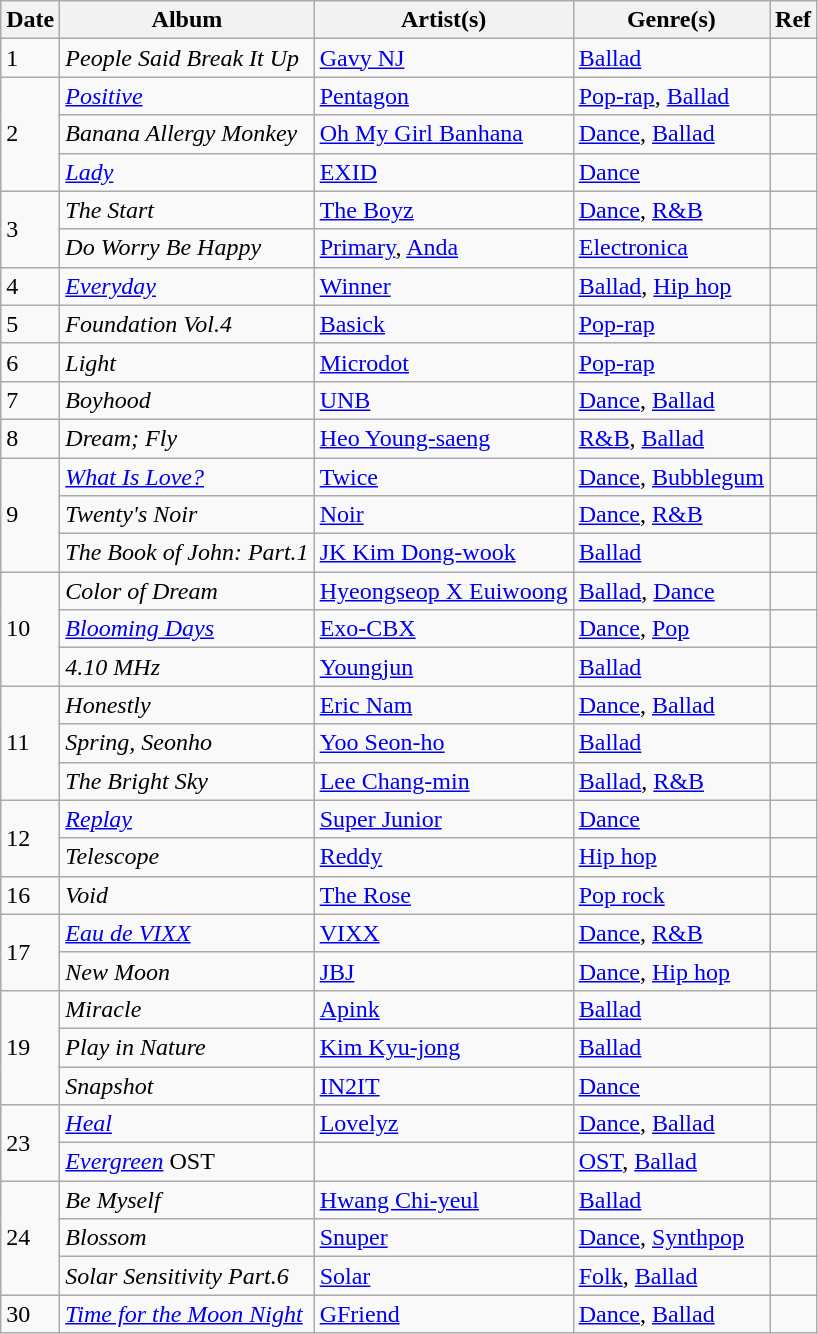<table class="wikitable">
<tr>
<th>Date</th>
<th>Album</th>
<th>Artist(s)</th>
<th>Genre(s)</th>
<th>Ref</th>
</tr>
<tr>
<td>1</td>
<td><em>People Said Break It Up</em></td>
<td><a href='#'>Gavy NJ</a></td>
<td><a href='#'>Ballad</a></td>
<td></td>
</tr>
<tr>
<td rowspan="3">2</td>
<td><em><a href='#'>Positive</a></em></td>
<td><a href='#'>Pentagon</a></td>
<td><a href='#'>Pop-rap</a>, <a href='#'>Ballad</a></td>
<td></td>
</tr>
<tr>
<td><em>Banana Allergy Monkey</em></td>
<td><a href='#'>Oh My Girl Banhana</a></td>
<td><a href='#'>Dance</a>, <a href='#'>Ballad</a></td>
<td></td>
</tr>
<tr>
<td><em><a href='#'>Lady</a></em></td>
<td><a href='#'>EXID</a></td>
<td><a href='#'>Dance</a></td>
<td></td>
</tr>
<tr>
<td rowspan="2">3</td>
<td><em>The Start</em></td>
<td><a href='#'>The Boyz</a></td>
<td><a href='#'>Dance</a>, <a href='#'>R&B</a></td>
<td></td>
</tr>
<tr>
<td><em>Do Worry Be Happy</em></td>
<td><a href='#'>Primary</a>, <a href='#'>Anda</a></td>
<td><a href='#'>Electronica</a></td>
<td></td>
</tr>
<tr>
<td>4</td>
<td><em><a href='#'>Everyday</a></em></td>
<td><a href='#'>Winner</a></td>
<td><a href='#'>Ballad</a>, <a href='#'>Hip hop</a></td>
<td></td>
</tr>
<tr>
<td>5</td>
<td><em>Foundation Vol.4</em></td>
<td><a href='#'>Basick</a></td>
<td><a href='#'>Pop-rap</a></td>
<td></td>
</tr>
<tr>
<td>6</td>
<td><em>Light</em></td>
<td><a href='#'>Microdot</a></td>
<td><a href='#'>Pop-rap</a></td>
<td></td>
</tr>
<tr>
<td>7</td>
<td><em>Boyhood</em></td>
<td><a href='#'>UNB</a></td>
<td><a href='#'>Dance</a>, <a href='#'>Ballad</a></td>
<td></td>
</tr>
<tr>
<td>8</td>
<td><em>Dream; Fly</em></td>
<td><a href='#'>Heo Young-saeng</a></td>
<td><a href='#'>R&B</a>, <a href='#'>Ballad</a></td>
<td></td>
</tr>
<tr>
<td rowspan="3">9</td>
<td><em><a href='#'>What Is Love?</a></em></td>
<td><a href='#'>Twice</a></td>
<td><a href='#'>Dance</a>, <a href='#'>Bubblegum</a></td>
<td></td>
</tr>
<tr>
<td><em>Twenty's Noir</em></td>
<td><a href='#'>Noir</a></td>
<td><a href='#'>Dance</a>, <a href='#'>R&B</a></td>
<td></td>
</tr>
<tr>
<td><em>The Book of John: Part.1</em></td>
<td><a href='#'>JK Kim Dong-wook</a></td>
<td><a href='#'>Ballad</a></td>
<td></td>
</tr>
<tr>
<td rowspan="3">10</td>
<td><em>Color of Dream</em></td>
<td><a href='#'>Hyeongseop X Euiwoong</a></td>
<td><a href='#'>Ballad</a>, <a href='#'>Dance</a></td>
<td></td>
</tr>
<tr>
<td><em><a href='#'>Blooming Days</a></em></td>
<td><a href='#'>Exo-CBX</a></td>
<td><a href='#'>Dance</a>, <a href='#'>Pop</a></td>
<td></td>
</tr>
<tr>
<td><em>4.10 MHz</em></td>
<td><a href='#'>Youngjun</a></td>
<td><a href='#'>Ballad</a></td>
<td></td>
</tr>
<tr>
<td rowspan="3">11</td>
<td><em>Honestly</em></td>
<td><a href='#'>Eric Nam</a></td>
<td><a href='#'>Dance</a>, <a href='#'>Ballad</a></td>
<td></td>
</tr>
<tr>
<td><em>Spring, Seonho</em></td>
<td><a href='#'>Yoo Seon-ho</a></td>
<td><a href='#'>Ballad</a></td>
<td></td>
</tr>
<tr>
<td><em>The Bright Sky</em></td>
<td><a href='#'>Lee Chang-min</a></td>
<td><a href='#'>Ballad</a>, <a href='#'>R&B</a></td>
<td></td>
</tr>
<tr>
<td rowspan="2">12</td>
<td><em><a href='#'>Replay</a></em></td>
<td><a href='#'>Super Junior</a></td>
<td><a href='#'>Dance</a></td>
<td></td>
</tr>
<tr>
<td><em>Telescope</em></td>
<td><a href='#'>Reddy</a></td>
<td><a href='#'>Hip hop</a></td>
<td></td>
</tr>
<tr>
<td>16</td>
<td><em>Void</em></td>
<td><a href='#'>The Rose</a></td>
<td><a href='#'>Pop rock</a></td>
<td></td>
</tr>
<tr>
<td rowspan="2">17</td>
<td><em><a href='#'>Eau de VIXX</a></em></td>
<td><a href='#'>VIXX</a></td>
<td><a href='#'>Dance</a>, <a href='#'>R&B</a></td>
<td></td>
</tr>
<tr>
<td><em>New Moon</em></td>
<td><a href='#'>JBJ</a></td>
<td><a href='#'>Dance</a>, <a href='#'>Hip hop</a></td>
<td></td>
</tr>
<tr>
<td rowspan="3">19</td>
<td><em>Miracle</em></td>
<td><a href='#'>Apink</a></td>
<td><a href='#'>Ballad</a></td>
<td></td>
</tr>
<tr>
<td><em>Play in Nature</em></td>
<td><a href='#'>Kim Kyu-jong</a></td>
<td><a href='#'>Ballad</a></td>
<td></td>
</tr>
<tr>
<td><em>Snapshot</em></td>
<td><a href='#'>IN2IT</a></td>
<td><a href='#'>Dance</a></td>
<td></td>
</tr>
<tr>
<td rowspan="2">23</td>
<td><em><a href='#'>Heal</a></em></td>
<td><a href='#'>Lovelyz</a></td>
<td><a href='#'>Dance</a>, <a href='#'>Ballad</a></td>
<td></td>
</tr>
<tr>
<td><em><a href='#'>Evergreen</a></em> OST</td>
<td></td>
<td><a href='#'>OST</a>, <a href='#'>Ballad</a></td>
<td></td>
</tr>
<tr>
<td rowspan="3">24</td>
<td><em>Be Myself</em></td>
<td><a href='#'>Hwang Chi-yeul</a></td>
<td><a href='#'>Ballad</a></td>
<td></td>
</tr>
<tr>
<td><em>Blossom</em></td>
<td><a href='#'>Snuper</a></td>
<td><a href='#'>Dance</a>, <a href='#'>Synthpop</a></td>
<td></td>
</tr>
<tr>
<td><em>Solar Sensitivity Part.6</em></td>
<td><a href='#'>Solar</a></td>
<td><a href='#'>Folk</a>, <a href='#'>Ballad</a></td>
<td></td>
</tr>
<tr>
<td>30</td>
<td><em><a href='#'>Time for the Moon Night</a></em></td>
<td><a href='#'>GFriend</a></td>
<td><a href='#'>Dance</a>, <a href='#'>Ballad</a></td>
<td></td>
</tr>
</table>
